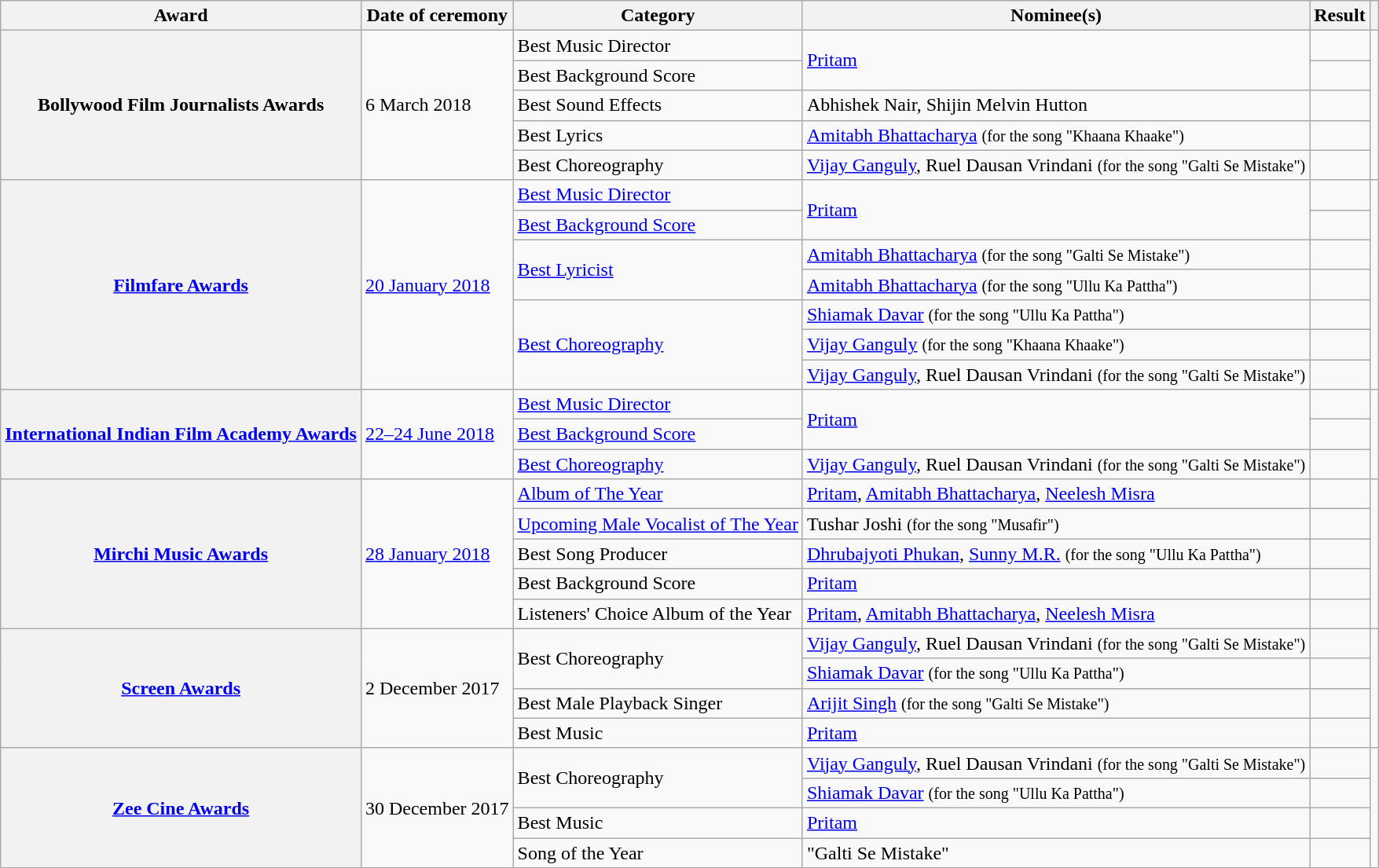<table class="wikitable plainrowheaders sortable">
<tr>
<th scope="col">Award</th>
<th scope="col">Date of ceremony</th>
<th scope="col">Category</th>
<th scope="col">Nominee(s)</th>
<th scope="col">Result</th>
<th scope="col" class="unsortable"></th>
</tr>
<tr>
<th rowspan="5" scope="row">Bollywood Film Journalists Awards</th>
<td rowspan="5">6 March 2018</td>
<td>Best Music Director</td>
<td rowspan="2"><a href='#'>Pritam</a></td>
<td></td>
<td rowspan="5" style="text-align: center;"></td>
</tr>
<tr>
<td>Best Background Score</td>
<td></td>
</tr>
<tr>
<td>Best Sound Effects</td>
<td>Abhishek Nair, Shijin Melvin Hutton</td>
<td></td>
</tr>
<tr>
<td>Best Lyrics</td>
<td><a href='#'>Amitabh Bhattacharya</a> <small>(for the song "Khaana Khaake")</small></td>
<td></td>
</tr>
<tr>
<td>Best Choreography</td>
<td><a href='#'>Vijay Ganguly</a>, Ruel Dausan Vrindani <small>(for the song "Galti Se Mistake")</small></td>
<td></td>
</tr>
<tr>
<th rowspan="7" scope="row"><a href='#'>Filmfare Awards</a></th>
<td rowspan="7"><a href='#'>20 January 2018</a></td>
<td><a href='#'>Best Music Director</a></td>
<td rowspan="2"><a href='#'>Pritam</a></td>
<td></td>
<td rowspan="7" style="text-align: center;"><br></td>
</tr>
<tr>
<td><a href='#'>Best Background Score</a></td>
<td></td>
</tr>
<tr>
<td rowspan="2"><a href='#'>Best Lyricist</a></td>
<td><a href='#'>Amitabh Bhattacharya</a> <small>(for the song "Galti Se Mistake")</small></td>
<td></td>
</tr>
<tr>
<td><a href='#'>Amitabh Bhattacharya</a> <small>(for the song "Ullu Ka Pattha")</small></td>
<td></td>
</tr>
<tr>
<td rowspan="3"><a href='#'>Best Choreography</a></td>
<td><a href='#'>Shiamak Davar</a> <small>(for the song "Ullu Ka Pattha")</small></td>
<td></td>
</tr>
<tr>
<td><a href='#'>Vijay Ganguly</a> <small>(for the song "Khaana Khaake")</small></td>
<td></td>
</tr>
<tr>
<td><a href='#'>Vijay Ganguly</a>, Ruel Dausan Vrindani <small>(for the song "Galti Se Mistake")</small></td>
<td></td>
</tr>
<tr>
<th rowspan="3" scope="row"><a href='#'>International Indian Film Academy Awards</a></th>
<td rowspan="3"><a href='#'>22–24 June 2018</a></td>
<td><a href='#'>Best Music Director</a></td>
<td rowspan="2"><a href='#'>Pritam</a></td>
<td></td>
<td rowspan="3" style="text-align: center;"></td>
</tr>
<tr>
<td><a href='#'>Best Background Score</a></td>
<td></td>
</tr>
<tr>
<td><a href='#'>Best Choreography</a></td>
<td><a href='#'>Vijay Ganguly</a>, Ruel Dausan Vrindani <small>(for the song "Galti Se Mistake")</small></td>
<td></td>
</tr>
<tr>
<th rowspan="5" scope="row"><a href='#'>Mirchi Music Awards</a></th>
<td rowspan="5"><a href='#'>28 January 2018</a></td>
<td><a href='#'>Album of The Year</a></td>
<td><a href='#'>Pritam</a>, <a href='#'>Amitabh Bhattacharya</a>, <a href='#'>Neelesh Misra</a></td>
<td></td>
<td rowspan="5" style="text-align: center;"><br></td>
</tr>
<tr>
<td><a href='#'>Upcoming Male Vocalist of The Year</a></td>
<td>Tushar Joshi <small>(for the song "Musafir")</small></td>
<td></td>
</tr>
<tr>
<td>Best Song Producer</td>
<td><a href='#'>Dhrubajyoti Phukan</a>, <a href='#'>Sunny M.R.</a> <small>(for the song "Ullu Ka Pattha")</small></td>
<td></td>
</tr>
<tr>
<td>Best Background Score</td>
<td><a href='#'>Pritam</a></td>
<td></td>
</tr>
<tr>
<td>Listeners' Choice Album of the Year</td>
<td><a href='#'>Pritam</a>, <a href='#'>Amitabh Bhattacharya</a>, <a href='#'>Neelesh Misra</a></td>
<td></td>
</tr>
<tr>
<th rowspan="4" scope="row"><a href='#'>Screen Awards</a></th>
<td rowspan="4">2 December 2017</td>
<td rowspan="2">Best Choreography</td>
<td><a href='#'>Vijay Ganguly</a>, Ruel Dausan Vrindani <small>(for the song "Galti Se Mistake")</small></td>
<td></td>
<td rowspan="4" style="text-align: center;"><br><br></td>
</tr>
<tr>
<td><a href='#'>Shiamak Davar</a> <small>(for the song "Ullu Ka Pattha")</small></td>
<td></td>
</tr>
<tr>
<td>Best Male Playback Singer</td>
<td><a href='#'>Arijit Singh</a> <small>(for the song "Galti Se Mistake")</small></td>
<td></td>
</tr>
<tr>
<td>Best Music</td>
<td><a href='#'>Pritam</a></td>
<td></td>
</tr>
<tr>
<th rowspan="4" scope="row"><a href='#'>Zee Cine Awards</a></th>
<td rowspan="4">30 December 2017</td>
<td rowspan="2">Best Choreography</td>
<td><a href='#'>Vijay Ganguly</a>, Ruel Dausan Vrindani <small>(for the song "Galti Se Mistake")</small></td>
<td></td>
<td rowspan="4" style="text-align: center;"><br></td>
</tr>
<tr>
<td><a href='#'>Shiamak Davar</a> <small>(for the song "Ullu Ka Pattha")</small></td>
<td></td>
</tr>
<tr>
<td>Best Music</td>
<td><a href='#'>Pritam</a></td>
<td></td>
</tr>
<tr>
<td>Song of the Year</td>
<td>"Galti Se Mistake"</td>
<td></td>
</tr>
</table>
